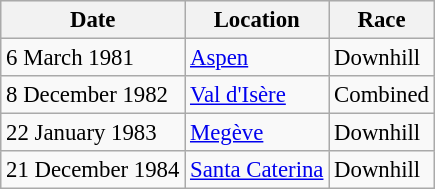<table class=wikitable style="font-size:95%;">
<tr bgcolor="#efefef">
<th><strong>Date</strong></th>
<th><strong>Location</strong></th>
<th><strong>Race</strong></th>
</tr>
<tr>
<td>6 March 1981</td>
<td> <a href='#'>Aspen</a></td>
<td>Downhill</td>
</tr>
<tr>
<td>8 December 1982</td>
<td> <a href='#'>Val d'Isère</a></td>
<td>Combined</td>
</tr>
<tr>
<td>22 January 1983</td>
<td> <a href='#'>Megève</a></td>
<td>Downhill</td>
</tr>
<tr>
<td>21 December 1984</td>
<td> <a href='#'>Santa Caterina</a></td>
<td>Downhill</td>
</tr>
</table>
